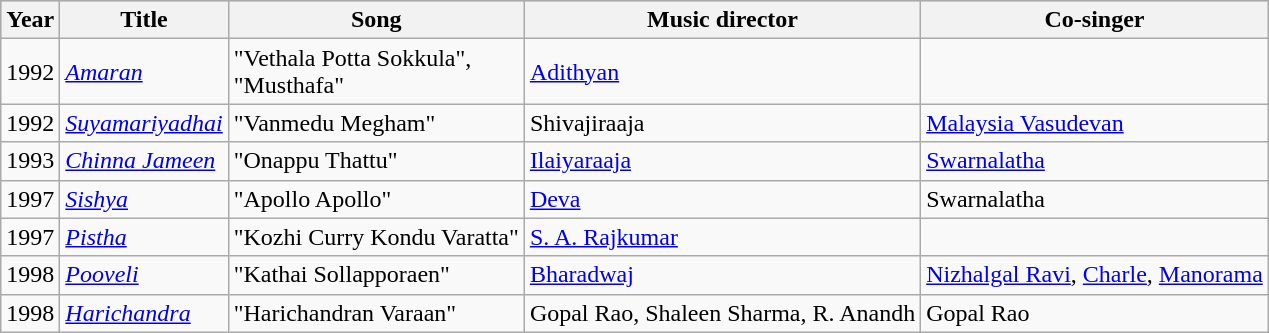<table class="wikitable">
<tr style="background:#ccc; text-align:center;">
<th>Year</th>
<th>Title</th>
<th>Song</th>
<th>Music director</th>
<th>Co-singer</th>
</tr>
<tr>
<td>1992</td>
<td><em><a href='#'>Amaran</a></em></td>
<td>"Vethala Potta Sokkula",<br>"Musthafa"</td>
<td><a href='#'>Adithyan</a></td>
<td></td>
</tr>
<tr>
<td>1992</td>
<td><em><a href='#'>Suyamariyadhai</a></em></td>
<td>"Vanmedu Megham"</td>
<td>Shivajiraaja</td>
<td><a href='#'>Malaysia Vasudevan</a></td>
</tr>
<tr>
<td>1993</td>
<td><em><a href='#'>Chinna Jameen</a></em></td>
<td>"Onappu Thattu"</td>
<td><a href='#'>Ilaiyaraaja</a></td>
<td><a href='#'>Swarnalatha</a></td>
</tr>
<tr>
<td>1997</td>
<td><em><a href='#'>Sishya</a></em></td>
<td>"Apollo Apollo"</td>
<td><a href='#'>Deva</a></td>
<td>Swarnalatha</td>
</tr>
<tr>
<td>1997</td>
<td><em><a href='#'>Pistha</a></em></td>
<td>"Kozhi Curry Kondu Varatta"</td>
<td><a href='#'>S. A. Rajkumar</a></td>
<td></td>
</tr>
<tr>
<td>1998</td>
<td><em><a href='#'>Pooveli</a></em></td>
<td>"Kathai Sollapporaen"</td>
<td><a href='#'>Bharadwaj</a></td>
<td><a href='#'>Nizhalgal Ravi</a>, <a href='#'>Charle</a>, <a href='#'>Manorama</a></td>
</tr>
<tr>
<td>1998</td>
<td><em><a href='#'>Harichandra</a></em></td>
<td>"Harichandran Varaan"</td>
<td>Gopal Rao, Shaleen Sharma, R. Anandh</td>
<td>Gopal Rao</td>
</tr>
</table>
